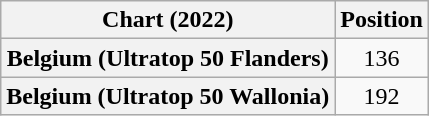<table class="wikitable sortable plainrowheaders" style="text-align:center">
<tr>
<th scope="col">Chart (2022)</th>
<th scope="col">Position</th>
</tr>
<tr>
<th scope="row">Belgium (Ultratop 50 Flanders)</th>
<td>136</td>
</tr>
<tr>
<th scope="row">Belgium (Ultratop 50 Wallonia)</th>
<td>192</td>
</tr>
</table>
